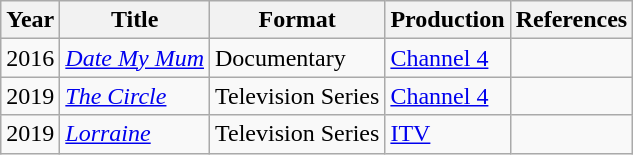<table class="wikitable">
<tr>
<th>Year</th>
<th>Title</th>
<th>Format</th>
<th>Production</th>
<th>References</th>
</tr>
<tr>
<td>2016</td>
<td><em><a href='#'>Date My Mum</a></em></td>
<td>Documentary</td>
<td><a href='#'>Channel 4</a></td>
<td></td>
</tr>
<tr>
<td>2019</td>
<td><em><a href='#'>The Circle</a></em></td>
<td>Television Series</td>
<td><a href='#'>Channel 4</a></td>
<td></td>
</tr>
<tr>
<td>2019</td>
<td><a href='#'><em>Lorraine</em></a></td>
<td>Television Series</td>
<td><a href='#'>ITV</a></td>
<td></td>
</tr>
</table>
